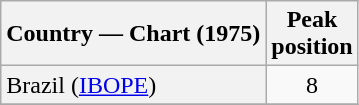<table class="wikitable sortable">
<tr>
<th>Country — Chart (1975)</th>
<th>Peak<br>position</th>
</tr>
<tr>
<td scope="row" style="background-color: #f2f2f2;">Brazil (<a href='#'>IBOPE</a>)</td>
<td align="center">8</td>
</tr>
<tr>
</tr>
</table>
